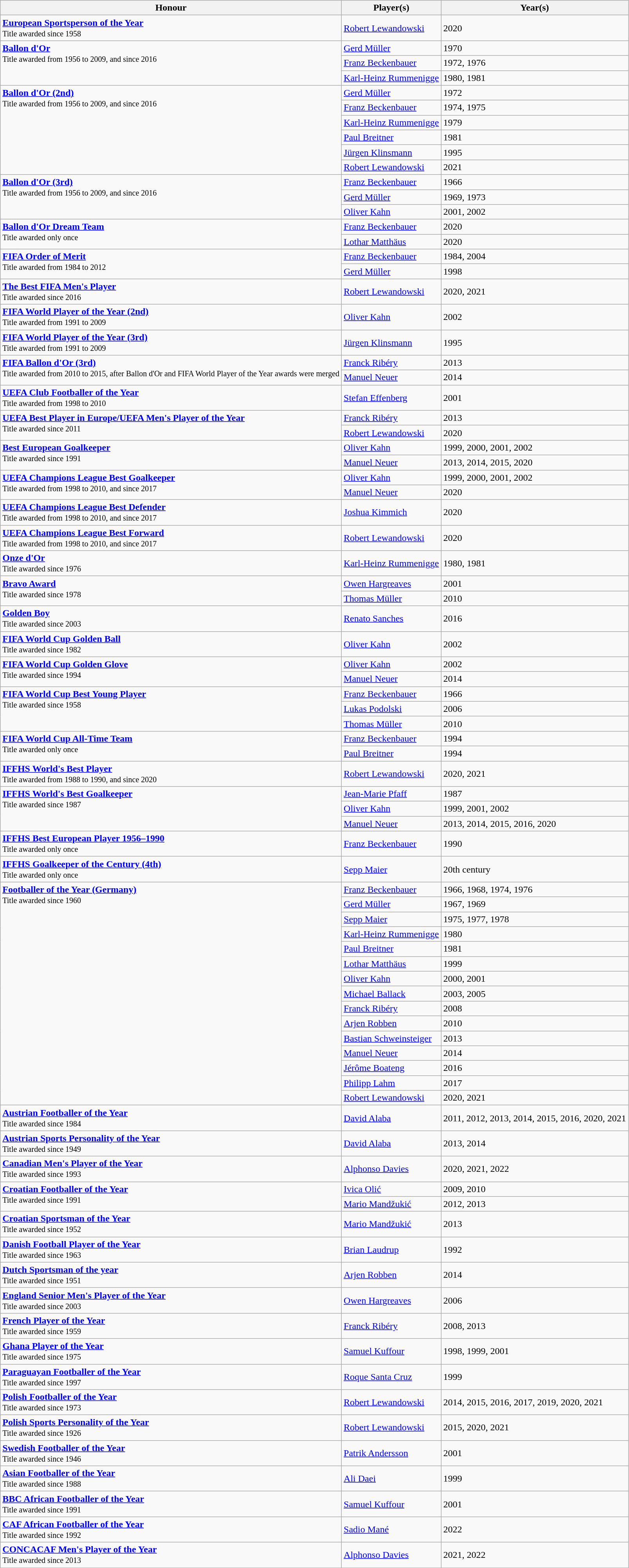<table class="wikitable">
<tr>
<th Align=Left>Honour</th>
<th Align=Left>Player(s)</th>
<th Align=Left>Year(s)</th>
</tr>
<tr>
<td valign="top" align=left><strong><a href='#'>European Sportsperson of the Year</a></strong><br><small>Title awarded since 1958</small></td>
<td><a href='#'>Robert Lewandowski</a></td>
<td>2020</td>
</tr>
<tr>
<td valign="top" Rowspan="3"><strong><a href='#'>Ballon d'Or</a></strong><br><small>Title awarded from 1956 to 2009, and since 2016</small></td>
<td><a href='#'>Gerd Müller</a></td>
<td>1970</td>
</tr>
<tr>
<td><a href='#'>Franz Beckenbauer</a></td>
<td>1972, 1976</td>
</tr>
<tr>
<td><a href='#'>Karl-Heinz Rummenigge</a></td>
<td>1980, 1981</td>
</tr>
<tr>
<td valign="top" Rowspan="6"><strong><a href='#'>Ballon d'Or (2nd)</a></strong><br><small>Title awarded from 1956 to 2009, and since 2016</small></td>
<td><a href='#'>Gerd Müller</a></td>
<td>1972</td>
</tr>
<tr>
<td><a href='#'>Franz Beckenbauer</a></td>
<td>1974, 1975</td>
</tr>
<tr>
<td><a href='#'>Karl-Heinz Rummenigge</a></td>
<td>1979</td>
</tr>
<tr>
<td><a href='#'>Paul Breitner</a></td>
<td>1981</td>
</tr>
<tr>
<td><a href='#'>Jürgen Klinsmann</a></td>
<td>1995</td>
</tr>
<tr>
<td><a href='#'>Robert Lewandowski</a></td>
<td>2021</td>
</tr>
<tr>
<td valign="top" Rowspan="3"><strong><a href='#'>Ballon d'Or (3rd)</a></strong><br><small>Title awarded from 1956 to 2009, and since 2016</small></td>
<td><a href='#'>Franz Beckenbauer</a></td>
<td>1966</td>
</tr>
<tr>
<td><a href='#'>Gerd Müller</a></td>
<td>1969, 1973</td>
</tr>
<tr>
<td><a href='#'>Oliver Kahn</a></td>
<td>2001, 2002</td>
</tr>
<tr>
<td valign="top" rowspan="2" align=left><strong><a href='#'>Ballon d'Or Dream Team</a></strong><br><small>Title awarded only once</small></td>
<td><a href='#'>Franz Beckenbauer</a></td>
<td>2020</td>
</tr>
<tr>
<td><a href='#'>Lothar Matthäus</a></td>
<td>2020</td>
</tr>
<tr>
<td valign="top" rowspan="2" align=left><strong><a href='#'>FIFA Order of Merit</a></strong><br><small>Title awarded from 1984 to 2012</small></td>
<td><a href='#'>Franz Beckenbauer</a></td>
<td>1984, 2004</td>
</tr>
<tr>
<td><a href='#'>Gerd Müller</a></td>
<td>1998</td>
</tr>
<tr>
<td valign="top" align=left><strong><a href='#'>The Best FIFA Men's Player</a></strong><br><small>Title awarded since 2016</small></td>
<td><a href='#'>Robert Lewandowski</a></td>
<td>2020, 2021</td>
</tr>
<tr>
<td valign="top" align=left><strong><a href='#'>FIFA World Player of the Year (2nd)</a></strong><br><small>Title awarded from 1991 to 2009</small></td>
<td><a href='#'>Oliver Kahn</a></td>
<td>2002</td>
</tr>
<tr>
<td valign="top" align=left><strong><a href='#'>FIFA World Player of the Year (3rd)</a></strong><br><small>Title awarded from 1991 to 2009</small></td>
<td><a href='#'>Jürgen Klinsmann</a></td>
<td>1995</td>
</tr>
<tr>
<td valign="top" rowspan="2"><strong><a href='#'>FIFA Ballon d'Or (3rd)</a></strong><br><small>Title awarded from 2010 to 2015, after Ballon d'Or and FIFA World Player of the Year awards were merged</small></td>
<td><a href='#'>Franck Ribéry</a></td>
<td>2013</td>
</tr>
<tr>
<td><a href='#'>Manuel Neuer</a></td>
<td>2014</td>
</tr>
<tr>
<td valign="top" align=left><strong><a href='#'>UEFA Club Footballer of the Year</a></strong><br><small>Title awarded from 1998 to 2010</small></td>
<td><a href='#'>Stefan Effenberg</a></td>
<td>2001</td>
</tr>
<tr>
<td valign="top" rowspan="2" align=left><strong><a href='#'>UEFA Best Player in Europe/UEFA Men's Player of the Year</a></strong><br><small>Title awarded since 2011</small></td>
<td><a href='#'>Franck Ribéry</a></td>
<td>2013</td>
</tr>
<tr>
<td><a href='#'>Robert Lewandowski</a></td>
<td>2020</td>
</tr>
<tr>
<td valign="top" rowspan="2" align=left><strong><a href='#'>Best European Goalkeeper</a></strong><br><small>Title awarded since 1991</small></td>
<td><a href='#'>Oliver Kahn</a></td>
<td>1999, 2000, 2001, 2002</td>
</tr>
<tr>
<td><a href='#'>Manuel Neuer</a></td>
<td>2013, 2014, 2015, 2020</td>
</tr>
<tr>
<td valign="top" rowspan="2" align=left><strong><a href='#'>UEFA Champions League Best Goalkeeper</a></strong><br><small>Title awarded from 1998 to 2010, and since 2017</small></td>
<td><a href='#'>Oliver Kahn</a></td>
<td>1999, 2000, 2001, 2002</td>
</tr>
<tr>
<td><a href='#'>Manuel Neuer</a></td>
<td>2020</td>
</tr>
<tr>
<td valign="top" align=left><strong><a href='#'>UEFA Champions League Best Defender</a></strong><br><small>Title awarded from 1998 to 2010, and since 2017</small></td>
<td><a href='#'>Joshua Kimmich</a></td>
<td>2020</td>
</tr>
<tr>
<td valign="top" align=left><strong><a href='#'>UEFA Champions League Best Forward</a></strong><br><small>Title awarded from 1998 to 2010, and since 2017</small></td>
<td><a href='#'>Robert Lewandowski</a></td>
<td>2020</td>
</tr>
<tr>
<td valign="top"><strong><a href='#'>Onze d'Or</a></strong><br><small>Title awarded since 1976</small></td>
<td><a href='#'>Karl-Heinz Rummenigge</a></td>
<td>1980, 1981</td>
</tr>
<tr>
<td valign="top" rowspan="2" align=left><strong><a href='#'>Bravo Award</a></strong><br><small>Title awarded since 1978</small></td>
<td><a href='#'>Owen Hargreaves</a></td>
<td>2001</td>
</tr>
<tr>
<td><a href='#'>Thomas Müller</a></td>
<td>2010</td>
</tr>
<tr>
<td valign="top"><strong><a href='#'>Golden Boy</a></strong><br><small>Title awarded since 2003</small></td>
<td><a href='#'>Renato Sanches</a></td>
<td>2016</td>
</tr>
<tr>
<td valign="top"><strong><a href='#'>FIFA World Cup Golden Ball</a></strong><br><small>Title awarded since 1982</small></td>
<td><a href='#'>Oliver Kahn</a></td>
<td>2002</td>
</tr>
<tr>
<td valign="top" rowspan="2" align=left><strong><a href='#'>FIFA World Cup Golden Glove</a></strong><br><small>Title awarded since 1994</small></td>
<td><a href='#'>Oliver Kahn</a></td>
<td>2002</td>
</tr>
<tr>
<td><a href='#'>Manuel Neuer</a></td>
<td>2014</td>
</tr>
<tr>
<td valign="top" rowspan="3" align=left><strong><a href='#'>FIFA World Cup Best Young Player</a></strong><br><small>Title awarded since 1958</small></td>
<td><a href='#'>Franz Beckenbauer</a></td>
<td>1966</td>
</tr>
<tr>
<td><a href='#'>Lukas Podolski</a></td>
<td>2006</td>
</tr>
<tr>
<td><a href='#'>Thomas Müller</a></td>
<td>2010</td>
</tr>
<tr>
<td valign="top" rowspan="2" align=left><strong><a href='#'>FIFA World Cup All-Time Team</a></strong><br><small>Title awarded only once</small></td>
<td><a href='#'>Franz Beckenbauer</a></td>
<td>1994</td>
</tr>
<tr>
<td><a href='#'>Paul Breitner</a></td>
<td>1994</td>
</tr>
<tr>
<td valign="top" rowspan="1" align=left><strong><a href='#'>IFFHS World's Best Player</a></strong><br><small>Title awarded from 1988 to 1990, and since 2020</small></td>
<td><a href='#'>Robert Lewandowski</a></td>
<td>2020, 2021</td>
</tr>
<tr>
<td valign="top" rowspan="3" align=left><strong><a href='#'>IFFHS World's Best Goalkeeper</a></strong><br><small>Title awarded since 1987</small></td>
<td><a href='#'>Jean-Marie Pfaff</a></td>
<td>1987</td>
</tr>
<tr>
<td><a href='#'>Oliver Kahn</a></td>
<td>1999, 2001, 2002</td>
</tr>
<tr>
<td><a href='#'>Manuel Neuer</a></td>
<td>2013, 2014, 2015, 2016, 2020</td>
</tr>
<tr>
<td valign="top" align=left><strong><a href='#'>IFFHS Best European Player 1956–1990</a></strong><br><small>Title awarded only once</small></td>
<td><a href='#'>Franz Beckenbauer</a></td>
<td>1990</td>
</tr>
<tr>
<td valign="top" align=left><strong><a href='#'>IFFHS Goalkeeper of the Century (4th)</a></strong><br><small>Title awarded only once</small></td>
<td><a href='#'>Sepp Maier</a></td>
<td>20th century</td>
</tr>
<tr>
<td valign="top" rowspan="15" Align=left><strong><a href='#'>Footballer of the Year (Germany)</a></strong><br><small>Title awarded since 1960</small></td>
<td><a href='#'>Franz Beckenbauer</a></td>
<td>1966, 1968, 1974, 1976</td>
</tr>
<tr>
<td><a href='#'>Gerd Müller</a></td>
<td>1967, 1969</td>
</tr>
<tr>
<td><a href='#'>Sepp Maier</a></td>
<td>1975, 1977, 1978</td>
</tr>
<tr>
<td><a href='#'>Karl-Heinz Rummenigge</a></td>
<td>1980</td>
</tr>
<tr>
<td><a href='#'>Paul Breitner</a></td>
<td>1981</td>
</tr>
<tr>
<td><a href='#'>Lothar Matthäus</a></td>
<td>1999</td>
</tr>
<tr>
<td><a href='#'>Oliver Kahn</a></td>
<td>2000, 2001</td>
</tr>
<tr>
<td><a href='#'>Michael Ballack</a></td>
<td>2003, 2005</td>
</tr>
<tr>
<td><a href='#'>Franck Ribéry</a></td>
<td>2008</td>
</tr>
<tr>
<td><a href='#'>Arjen Robben</a></td>
<td>2010</td>
</tr>
<tr>
<td><a href='#'>Bastian Schweinsteiger</a></td>
<td>2013</td>
</tr>
<tr>
<td><a href='#'>Manuel Neuer</a></td>
<td>2014</td>
</tr>
<tr>
<td><a href='#'>Jérôme Boateng</a></td>
<td>2016</td>
</tr>
<tr>
<td><a href='#'>Philipp Lahm</a></td>
<td>2017</td>
</tr>
<tr>
<td><a href='#'>Robert Lewandowski</a></td>
<td>2020, 2021</td>
</tr>
<tr>
<td valign="top" align=left><strong><a href='#'>Austrian Footballer of the Year</a></strong><br><small>Title awarded since 1984</small></td>
<td><a href='#'>David Alaba</a></td>
<td>2011, 2012, 2013, 2014, 2015, 2016, 2020, 2021</td>
</tr>
<tr>
<td valign="top" align=left><strong><a href='#'>Austrian Sports Personality of the Year</a></strong><br><small>Title awarded since 1949</small></td>
<td><a href='#'>David Alaba</a></td>
<td>2013, 2014</td>
</tr>
<tr>
<td valign="top" align=left><strong><a href='#'>Canadian Men's Player of the Year</a></strong><br><small>Title awarded since 1993</small></td>
<td><a href='#'>Alphonso Davies</a></td>
<td>2020, 2021, 2022</td>
</tr>
<tr>
<td valign="top" rowspan="2" align=left><strong><a href='#'>Croatian Footballer of the Year</a></strong><br><small>Title awarded since 1991</small></td>
<td><a href='#'>Ivica Olić</a></td>
<td>2009, 2010</td>
</tr>
<tr>
<td><a href='#'>Mario Mandžukić</a></td>
<td>2012, 2013</td>
</tr>
<tr>
<td valign="top" align=left><strong><a href='#'>Croatian Sportsman of the Year</a></strong><br><small>Title awarded since 1952</small></td>
<td><a href='#'>Mario Mandžukić</a></td>
<td>2013</td>
</tr>
<tr>
<td valign="top" align=left><strong><a href='#'>Danish Football Player of the Year</a></strong><br><small>Title awarded since 1963 </small></td>
<td><a href='#'>Brian Laudrup</a></td>
<td>1992</td>
</tr>
<tr>
<td valign="top" align=left><strong><a href='#'>Dutch Sportsman of the year</a></strong><br><small>Title awarded since 1951</small></td>
<td><a href='#'>Arjen Robben</a></td>
<td>2014</td>
</tr>
<tr>
<td valign="top" align=left><strong><a href='#'>England Senior Men's Player of the Year</a></strong><br><small>Title awarded since 2003</small></td>
<td><a href='#'>Owen Hargreaves</a></td>
<td>2006</td>
</tr>
<tr>
<td valign="top" align=left><strong><a href='#'>French Player of the Year</a></strong><br><small>Title awarded since 1959</small></td>
<td><a href='#'>Franck Ribéry</a></td>
<td>2008, 2013</td>
</tr>
<tr>
<td valign="top" align=left><strong><a href='#'>Ghana Player of the Year</a></strong><br><small>Title awarded since 1975</small></td>
<td><a href='#'>Samuel Kuffour</a></td>
<td>1998, 1999, 2001</td>
</tr>
<tr>
<td valign="top" align=left><strong><a href='#'>Paraguayan Footballer of the Year</a></strong><br><small>Title awarded since 1997 </small></td>
<td><a href='#'>Roque Santa Cruz</a></td>
<td>1999</td>
</tr>
<tr>
<td valign="top" align=left><strong><a href='#'>Polish Footballer of the Year</a></strong><br><small>Title awarded since 1973</small></td>
<td><a href='#'>Robert Lewandowski</a></td>
<td>2014, 2015, 2016, 2017, 2019, 2020, 2021</td>
</tr>
<tr>
<td valign="top" align=left><strong><a href='#'>Polish Sports Personality of the Year</a></strong><br><small>Title awarded since 1926</small></td>
<td><a href='#'>Robert Lewandowski</a></td>
<td>2015, 2020, 2021</td>
</tr>
<tr>
<td valign="top" align=left><strong><a href='#'>Swedish Footballer of the Year</a></strong><br><small>Title awarded since 1946</small></td>
<td><a href='#'>Patrik Andersson</a></td>
<td>2001</td>
</tr>
<tr>
<td valign="top" align=left><strong><a href='#'>Asian Footballer of the Year</a></strong><br><small>Title awarded since 1988</small></td>
<td><a href='#'>Ali Daei</a></td>
<td>1999</td>
</tr>
<tr>
<td valign="top" align=left><strong><a href='#'>BBC African Footballer of the Year</a></strong><br><small>Title awarded since 1991</small></td>
<td><a href='#'>Samuel Kuffour</a></td>
<td>2001</td>
</tr>
<tr>
<td valign="top" align=left><strong><a href='#'>CAF African Footballer of the Year</a></strong><br><small>Title awarded since 1992</small></td>
<td><a href='#'>Sadio Mané</a></td>
<td>2022</td>
</tr>
<tr>
<td valign="top" align=left><strong><a href='#'>CONCACAF Men's Player of the Year</a></strong><br><small>Title awarded since 2013</small></td>
<td><a href='#'>Alphonso Davies</a></td>
<td>2021, 2022</td>
</tr>
</table>
